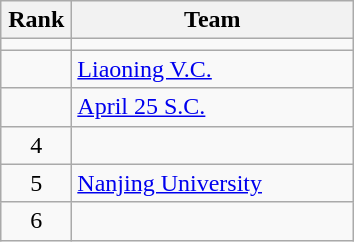<table class="wikitable" style="text-align: center;">
<tr>
<th width=40>Rank</th>
<th width=180>Team</th>
</tr>
<tr align=center>
<td></td>
<td style="text-align:left;"></td>
</tr>
<tr align=center>
<td></td>
<td style="text-align:left;"> <a href='#'>Liaoning V.C.</a></td>
</tr>
<tr align=center>
<td></td>
<td style="text-align:left;"> <a href='#'>April 25 S.C.</a></td>
</tr>
<tr align=center>
<td>4</td>
<td style="text-align:left;"></td>
</tr>
<tr align=center>
<td>5</td>
<td style="text-align:left;"> <a href='#'>Nanjing University</a></td>
</tr>
<tr align=center>
<td>6</td>
<td style="text-align:left;"></td>
</tr>
</table>
